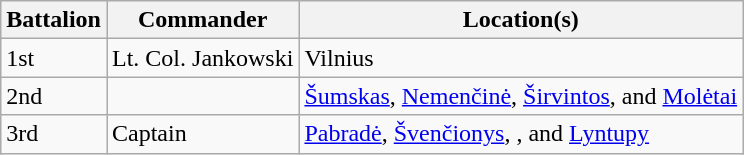<table class="wikitable">
<tr>
<th>Battalion</th>
<th>Commander</th>
<th>Location(s)</th>
</tr>
<tr>
<td>1st</td>
<td>Lt. Col. Jankowski</td>
<td>Vilnius</td>
</tr>
<tr>
<td>2nd</td>
<td></td>
<td><a href='#'>Šumskas</a>, <a href='#'>Nemenčinė</a>, <a href='#'>Širvintos</a>, and <a href='#'>Molėtai</a></td>
</tr>
<tr>
<td>3rd</td>
<td>Captain </td>
<td><a href='#'>Pabradė</a>, <a href='#'>Švenčionys</a>, , and <a href='#'>Lyntupy</a></td>
</tr>
</table>
